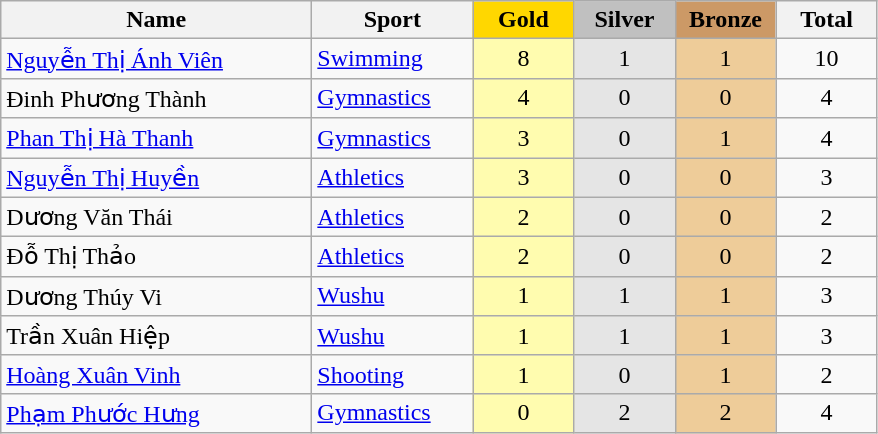<table class="wikitable" style="text-align:center;">
<tr>
<th width=200>Name</th>
<th width=100>Sport</th>
<td bgcolor=gold width=60><strong>Gold</strong></td>
<td bgcolor=silver width=60><strong>Silver</strong></td>
<td bgcolor=#cc9966 width=60><strong>Bronze</strong></td>
<th width=60>Total</th>
</tr>
<tr>
<td align=left><a href='#'>Nguyễn Thị Ánh Viên</a></td>
<td align=left><a href='#'>Swimming</a></td>
<td bgcolor=#fffcaf>8</td>
<td bgcolor=#e5e5e5>1</td>
<td bgcolor=#eecc99>1</td>
<td>10</td>
</tr>
<tr>
<td align=left>Đinh Phương Thành</td>
<td align=left><a href='#'>Gymnastics</a></td>
<td bgcolor=#fffcaf>4</td>
<td bgcolor=#e5e5e5>0</td>
<td bgcolor=#eecc99>0</td>
<td>4</td>
</tr>
<tr>
<td align=left><a href='#'>Phan Thị Hà Thanh</a></td>
<td align=left><a href='#'>Gymnastics</a></td>
<td bgcolor=#fffcaf>3</td>
<td bgcolor=#e5e5e5>0</td>
<td bgcolor=#eecc99>1</td>
<td>4</td>
</tr>
<tr>
<td align=left><a href='#'>Nguyễn Thị Huyền</a></td>
<td align=left><a href='#'>Athletics</a></td>
<td bgcolor=#fffcaf>3</td>
<td bgcolor=#e5e5e5>0</td>
<td bgcolor=#eecc99>0</td>
<td>3</td>
</tr>
<tr>
<td align=left>Dương Văn Thái</td>
<td align=left><a href='#'>Athletics</a></td>
<td bgcolor=#fffcaf>2</td>
<td bgcolor=#e5e5e5>0</td>
<td bgcolor=#eecc99>0</td>
<td>2</td>
</tr>
<tr>
<td align=left>Đỗ Thị Thảo</td>
<td align=left><a href='#'>Athletics</a></td>
<td bgcolor=#fffcaf>2</td>
<td bgcolor=#e5e5e5>0</td>
<td bgcolor=#eecc99>0</td>
<td>2</td>
</tr>
<tr>
<td align=left>Dương Thúy Vi</td>
<td align=left><a href='#'>Wushu</a></td>
<td bgcolor=#fffcaf>1</td>
<td bgcolor=#e5e5e5>1</td>
<td bgcolor=#eecc99>1</td>
<td>3</td>
</tr>
<tr>
<td align=left>Trần Xuân Hiệp</td>
<td align=left><a href='#'>Wushu</a></td>
<td bgcolor=#fffcaf>1</td>
<td bgcolor=#e5e5e5>1</td>
<td bgcolor=#eecc99>1</td>
<td>3</td>
</tr>
<tr>
<td align=left><a href='#'>Hoàng Xuân Vinh</a></td>
<td align=left><a href='#'>Shooting</a></td>
<td bgcolor=#fffcaf>1</td>
<td bgcolor=#e5e5e5>0</td>
<td bgcolor=#eecc99>1</td>
<td>2</td>
</tr>
<tr>
<td align=left><a href='#'>Phạm Phước Hưng</a></td>
<td align=left><a href='#'>Gymnastics</a></td>
<td bgcolor=#fffcaf>0</td>
<td bgcolor=#e5e5e5>2</td>
<td bgcolor=#eecc99>2</td>
<td>4</td>
</tr>
</table>
